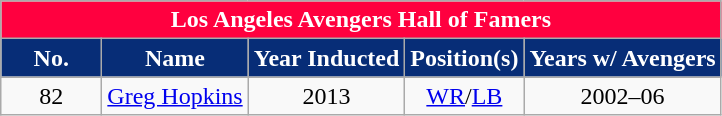<table class="wikitable sortable">
<tr>
<td colspan="5" style= "background: #FF003F; color: white" align="center"><strong>Los Angeles Avengers Hall of Famers</strong></td>
</tr>
<tr>
<th width=60px style="background: #072D77; color: white">No.</th>
<th style="background: #072D77; color: white">Name</th>
<th style="background: #072D77; color: white">Year Inducted</th>
<th style="background: #072D77; color: white">Position(s)</th>
<th style="background: #072D77; color: white">Years w/ Avengers</th>
</tr>
<tr>
<td style="text-align:center;">82</td>
<td><a href='#'>Greg Hopkins</a></td>
<td style="text-align:center;">2013</td>
<td style="text-align:center;"><a href='#'>WR</a>/<a href='#'>LB</a></td>
<td style="text-align:center;">2002–06</td>
</tr>
</table>
